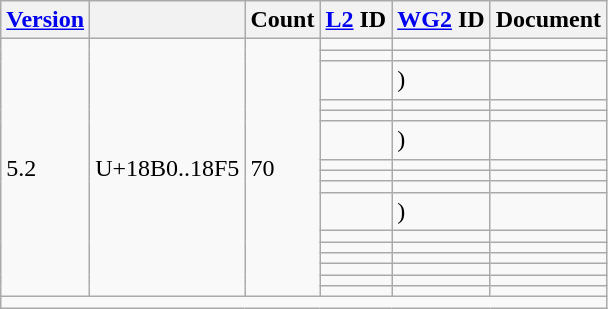<table class="wikitable sticky-header">
<tr>
<th><a href='#'>Version</a></th>
<th></th>
<th>Count</th>
<th><a href='#'>L2</a> ID</th>
<th><a href='#'>WG2</a> ID</th>
<th>Document</th>
</tr>
<tr>
<td rowspan="16">5.2</td>
<td rowspan="16">U+18B0..18F5</td>
<td rowspan="16">70</td>
<td></td>
<td></td>
<td></td>
</tr>
<tr>
<td></td>
<td></td>
<td></td>
</tr>
<tr>
<td></td>
<td> )</td>
<td></td>
</tr>
<tr>
<td></td>
<td></td>
<td></td>
</tr>
<tr>
<td></td>
<td></td>
<td></td>
</tr>
<tr>
<td></td>
<td> )</td>
<td></td>
</tr>
<tr>
<td></td>
<td></td>
<td></td>
</tr>
<tr>
<td></td>
<td></td>
<td></td>
</tr>
<tr>
<td></td>
<td></td>
<td></td>
</tr>
<tr>
<td></td>
<td> )</td>
<td></td>
</tr>
<tr>
<td></td>
<td></td>
<td></td>
</tr>
<tr>
<td></td>
<td></td>
<td></td>
</tr>
<tr>
<td></td>
<td></td>
<td></td>
</tr>
<tr>
<td></td>
<td></td>
<td></td>
</tr>
<tr>
<td></td>
<td></td>
<td></td>
</tr>
<tr>
<td></td>
<td></td>
<td></td>
</tr>
<tr class="sortbottom">
<td colspan="6"></td>
</tr>
</table>
